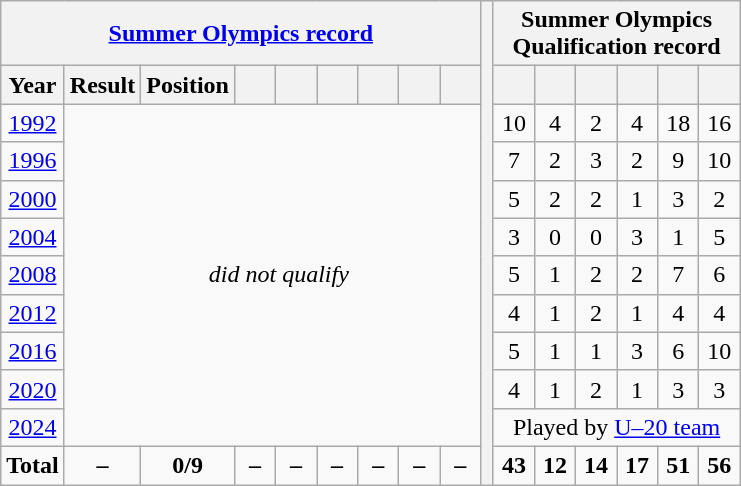<table class="wikitable" style="text-align: center;">
<tr>
<th colspan="9"><a href='#'>Summer Olympics record</a></th>
<th style="width:1px;" rowspan="12"></th>
<th colspan="6">Summer Olympics<br>Qualification record</th>
</tr>
<tr>
<th>Year</th>
<th>Result</th>
<th>Position</th>
<th style="width:20px;"></th>
<th style="width:20px;"></th>
<th style="width:20px;"></th>
<th style="width:20px;"></th>
<th style="width:20px;"></th>
<th style="width:20px;"></th>
<th style="width:20px;"></th>
<th style="width:20px;"></th>
<th style="width:20px;"></th>
<th style="width:20px;"></th>
<th style="width:20px;"></th>
<th style="width:20px;"></th>
</tr>
<tr>
<td> <a href='#'>1992</a></td>
<td rowspan="9" colspan="9"><em>did not qualify</em></td>
<td>10</td>
<td>4</td>
<td>2</td>
<td>4</td>
<td>18</td>
<td>16</td>
</tr>
<tr>
<td> <a href='#'>1996</a></td>
<td>7</td>
<td>2</td>
<td>3</td>
<td>2</td>
<td>9</td>
<td>10</td>
</tr>
<tr>
<td> <a href='#'>2000</a></td>
<td>5</td>
<td>2</td>
<td>2</td>
<td>1</td>
<td>3</td>
<td>2</td>
</tr>
<tr>
<td> <a href='#'>2004</a></td>
<td>3</td>
<td>0</td>
<td>0</td>
<td>3</td>
<td>1</td>
<td>5</td>
</tr>
<tr>
<td> <a href='#'>2008</a></td>
<td>5</td>
<td>1</td>
<td>2</td>
<td>2</td>
<td>7</td>
<td>6</td>
</tr>
<tr>
<td> <a href='#'>2012</a></td>
<td>4</td>
<td>1</td>
<td>2</td>
<td>1</td>
<td>4</td>
<td>4</td>
</tr>
<tr>
<td> <a href='#'>2016</a></td>
<td>5</td>
<td>1</td>
<td>1</td>
<td>3</td>
<td>6</td>
<td>10</td>
</tr>
<tr>
<td> <a href='#'>2020</a></td>
<td>4</td>
<td>1</td>
<td>2</td>
<td>1</td>
<td>3</td>
<td>3</td>
</tr>
<tr>
<td> <a href='#'>2024</a></td>
<td colspan=6>Played by <a href='#'>U–20 team</a></td>
</tr>
<tr>
<td><strong>Total</strong></td>
<td><strong>–</strong></td>
<td><strong>0/9</strong></td>
<td><strong>–</strong></td>
<td><strong>–</strong></td>
<td><strong>–</strong></td>
<td><strong>–</strong></td>
<td><strong>–</strong></td>
<td><strong>–</strong></td>
<td><strong>43</strong></td>
<td><strong>12</strong></td>
<td><strong>14</strong></td>
<td><strong>17</strong></td>
<td><strong>51</strong></td>
<td><strong>56</strong></td>
</tr>
</table>
